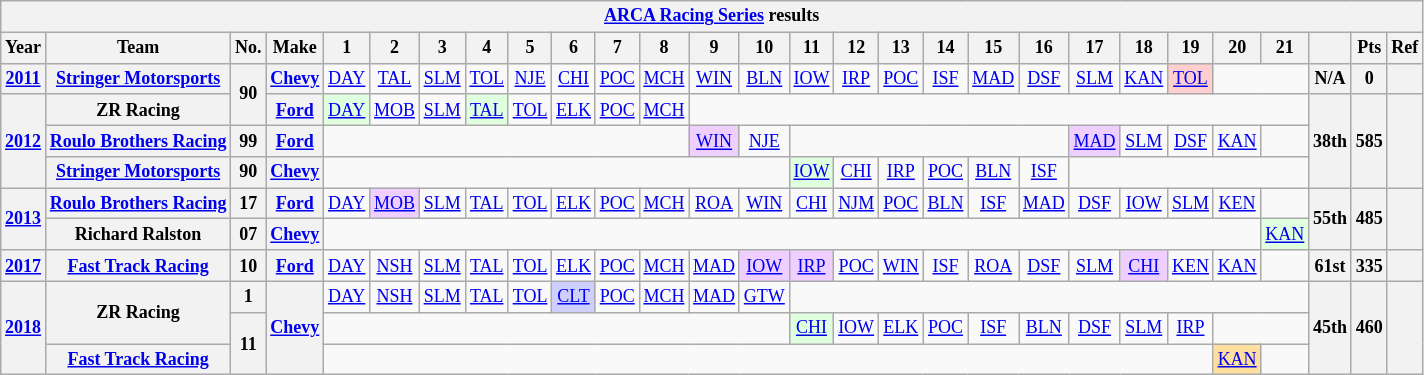<table class="wikitable" style="text-align:center; font-size:75%">
<tr>
<th colspan=48><a href='#'>ARCA Racing Series</a> results</th>
</tr>
<tr>
<th>Year</th>
<th>Team</th>
<th>No.</th>
<th>Make</th>
<th>1</th>
<th>2</th>
<th>3</th>
<th>4</th>
<th>5</th>
<th>6</th>
<th>7</th>
<th>8</th>
<th>9</th>
<th>10</th>
<th>11</th>
<th>12</th>
<th>13</th>
<th>14</th>
<th>15</th>
<th>16</th>
<th>17</th>
<th>18</th>
<th>19</th>
<th>20</th>
<th>21</th>
<th></th>
<th>Pts</th>
<th>Ref</th>
</tr>
<tr>
<th><a href='#'>2011</a></th>
<th><a href='#'>Stringer Motorsports</a></th>
<th rowspan=2>90</th>
<th><a href='#'>Chevy</a></th>
<td><a href='#'>DAY</a></td>
<td><a href='#'>TAL</a></td>
<td><a href='#'>SLM</a></td>
<td><a href='#'>TOL</a></td>
<td><a href='#'>NJE</a></td>
<td><a href='#'>CHI</a></td>
<td><a href='#'>POC</a></td>
<td><a href='#'>MCH</a></td>
<td><a href='#'>WIN</a></td>
<td><a href='#'>BLN</a></td>
<td><a href='#'>IOW</a></td>
<td><a href='#'>IRP</a></td>
<td><a href='#'>POC</a></td>
<td><a href='#'>ISF</a></td>
<td><a href='#'>MAD</a></td>
<td><a href='#'>DSF</a></td>
<td><a href='#'>SLM</a></td>
<td><a href='#'>KAN</a></td>
<td style="background:#FFCFCF;"><a href='#'>TOL</a><br></td>
<td colspan=2></td>
<th>N/A</th>
<th>0</th>
<th></th>
</tr>
<tr>
<th rowspan=3><a href='#'>2012</a></th>
<th>ZR Racing</th>
<th><a href='#'>Ford</a></th>
<td style="background:#DFFFDF;"><a href='#'>DAY</a><br></td>
<td><a href='#'>MOB</a></td>
<td><a href='#'>SLM</a></td>
<td style="background:#DFFFDF;"><a href='#'>TAL</a><br></td>
<td><a href='#'>TOL</a></td>
<td><a href='#'>ELK</a></td>
<td><a href='#'>POC</a></td>
<td><a href='#'>MCH</a></td>
<td colspan=13></td>
<th rowspan=3>38th</th>
<th rowspan=3>585</th>
<th rowspan=3></th>
</tr>
<tr>
<th><a href='#'>Roulo Brothers Racing</a></th>
<th>99</th>
<th><a href='#'>Ford</a></th>
<td colspan=8></td>
<td style="background:#EFCFFF;"><a href='#'>WIN</a><br></td>
<td><a href='#'>NJE</a></td>
<td colspan=6></td>
<td style="background:#EFCFFF;"><a href='#'>MAD</a><br></td>
<td><a href='#'>SLM</a></td>
<td><a href='#'>DSF</a></td>
<td><a href='#'>KAN</a></td>
</tr>
<tr>
<th><a href='#'>Stringer Motorsports</a></th>
<th>90</th>
<th><a href='#'>Chevy</a></th>
<td colspan=10></td>
<td style="background:#DFFFDF;"><a href='#'>IOW</a><br></td>
<td><a href='#'>CHI</a></td>
<td><a href='#'>IRP</a></td>
<td><a href='#'>POC</a></td>
<td><a href='#'>BLN</a></td>
<td><a href='#'>ISF</a></td>
<td colspan=5></td>
</tr>
<tr>
<th rowspan=2><a href='#'>2013</a></th>
<th><a href='#'>Roulo Brothers Racing</a></th>
<th>17</th>
<th><a href='#'>Ford</a></th>
<td><a href='#'>DAY</a></td>
<td style="background:#EFCFFF;"><a href='#'>MOB</a><br></td>
<td><a href='#'>SLM</a></td>
<td><a href='#'>TAL</a></td>
<td><a href='#'>TOL</a></td>
<td><a href='#'>ELK</a></td>
<td><a href='#'>POC</a></td>
<td><a href='#'>MCH</a></td>
<td><a href='#'>ROA</a></td>
<td><a href='#'>WIN</a></td>
<td><a href='#'>CHI</a></td>
<td><a href='#'>NJM</a></td>
<td><a href='#'>POC</a></td>
<td><a href='#'>BLN</a></td>
<td><a href='#'>ISF</a></td>
<td><a href='#'>MAD</a></td>
<td><a href='#'>DSF</a></td>
<td><a href='#'>IOW</a></td>
<td><a href='#'>SLM</a></td>
<td><a href='#'>KEN</a></td>
<td></td>
<th rowspan=2>55th</th>
<th rowspan=2>485</th>
<th rowspan=2></th>
</tr>
<tr>
<th>Richard Ralston</th>
<th>07</th>
<th><a href='#'>Chevy</a></th>
<td colspan=20></td>
<td style="background:#DFFFDF;"><a href='#'>KAN</a><br></td>
</tr>
<tr>
<th><a href='#'>2017</a></th>
<th><a href='#'>Fast Track Racing</a></th>
<th>10</th>
<th><a href='#'>Ford</a></th>
<td><a href='#'>DAY</a></td>
<td><a href='#'>NSH</a></td>
<td><a href='#'>SLM</a></td>
<td><a href='#'>TAL</a></td>
<td><a href='#'>TOL</a></td>
<td><a href='#'>ELK</a></td>
<td><a href='#'>POC</a></td>
<td><a href='#'>MCH</a></td>
<td><a href='#'>MAD</a></td>
<td style="background:#EFCFFF;"><a href='#'>IOW</a><br></td>
<td style="background:#EFCFFF;"><a href='#'>IRP</a><br></td>
<td><a href='#'>POC</a></td>
<td><a href='#'>WIN</a></td>
<td><a href='#'>ISF</a></td>
<td><a href='#'>ROA</a></td>
<td><a href='#'>DSF</a></td>
<td><a href='#'>SLM</a></td>
<td style="background:#EFCFFF;"><a href='#'>CHI</a><br></td>
<td><a href='#'>KEN</a></td>
<td><a href='#'>KAN</a></td>
<td></td>
<th>61st</th>
<th>335</th>
<th></th>
</tr>
<tr>
<th rowspan=3><a href='#'>2018</a></th>
<th rowspan=2>ZR Racing</th>
<th>1</th>
<th rowspan=3><a href='#'>Chevy</a></th>
<td><a href='#'>DAY</a></td>
<td><a href='#'>NSH</a></td>
<td><a href='#'>SLM</a></td>
<td><a href='#'>TAL</a></td>
<td><a href='#'>TOL</a></td>
<td style="background:#CFCFFF;"><a href='#'>CLT</a><br></td>
<td><a href='#'>POC</a></td>
<td><a href='#'>MCH</a></td>
<td><a href='#'>MAD</a></td>
<td><a href='#'>GTW</a></td>
<td colspan=11></td>
<th rowspan=3>45th</th>
<th rowspan=3>460</th>
<th rowspan=3></th>
</tr>
<tr>
<th rowspan=2>11</th>
<td colspan=10></td>
<td style="background:#DFFFDF;"><a href='#'>CHI</a><br></td>
<td><a href='#'>IOW</a></td>
<td><a href='#'>ELK</a></td>
<td><a href='#'>POC</a></td>
<td><a href='#'>ISF</a></td>
<td><a href='#'>BLN</a></td>
<td><a href='#'>DSF</a></td>
<td><a href='#'>SLM</a></td>
<td><a href='#'>IRP</a></td>
<td colspan=2></td>
</tr>
<tr>
<th><a href='#'>Fast Track Racing</a></th>
<td colspan=19></td>
<td style="background:#FFDF9F;"><a href='#'>KAN</a><br></td>
<td></td>
</tr>
</table>
